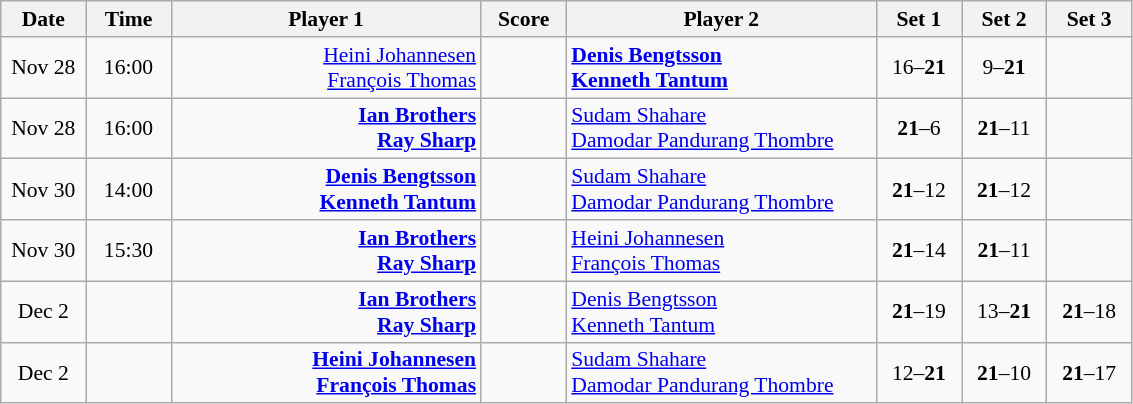<table class="wikitable" style="font-size:90%; text-align:center">
<tr>
<th width="50">Date</th>
<th width="50">Time</th>
<th width="200">Player 1</th>
<th width="50">Score</th>
<th width="200">Player 2</th>
<th width="50">Set 1</th>
<th width="50">Set 2</th>
<th width="50">Set 3</th>
</tr>
<tr>
<td>Nov 28</td>
<td>16:00</td>
<td align="right"><a href='#'>Heini Johannesen</a> <br><a href='#'>François Thomas</a> </td>
<td></td>
<td align="left"><strong> <a href='#'>Denis Bengtsson</a><br> <a href='#'>Kenneth Tantum</a></strong></td>
<td>16–<strong>21</strong></td>
<td>9–<strong>21</strong></td>
<td></td>
</tr>
<tr>
<td>Nov 28</td>
<td>16:00</td>
<td align="right"><strong><a href='#'>Ian Brothers</a> <br><a href='#'>Ray Sharp</a> </strong></td>
<td></td>
<td align="left"> <a href='#'>Sudam Shahare</a><br> <a href='#'>Damodar Pandurang Thombre</a></td>
<td><strong>21</strong>–6</td>
<td><strong>21</strong>–11</td>
<td></td>
</tr>
<tr>
<td>Nov 30</td>
<td>14:00</td>
<td align="right"><strong><a href='#'>Denis Bengtsson</a> <br><a href='#'>Kenneth Tantum</a> </strong></td>
<td></td>
<td align="left"> <a href='#'>Sudam Shahare</a><br> <a href='#'>Damodar Pandurang Thombre</a></td>
<td><strong>21</strong>–12</td>
<td><strong>21</strong>–12</td>
<td></td>
</tr>
<tr>
<td>Nov 30</td>
<td>15:30</td>
<td align="right"><strong><a href='#'>Ian Brothers</a> <br><a href='#'>Ray Sharp</a> </strong></td>
<td></td>
<td align="left"> <a href='#'>Heini Johannesen</a><br> <a href='#'>François Thomas</a></td>
<td><strong>21</strong>–14</td>
<td><strong>21</strong>–11</td>
<td></td>
</tr>
<tr>
<td>Dec 2</td>
<td></td>
<td align="right"><strong><a href='#'>Ian Brothers</a> <br><a href='#'>Ray Sharp</a> </strong></td>
<td></td>
<td align="left"> <a href='#'>Denis Bengtsson</a><br> <a href='#'>Kenneth Tantum</a></td>
<td><strong>21</strong>–19</td>
<td>13–<strong>21</strong></td>
<td><strong>21</strong>–18</td>
</tr>
<tr>
<td>Dec 2</td>
<td></td>
<td align="right"><strong><a href='#'>Heini Johannesen</a> <br><a href='#'>François Thomas</a> </strong></td>
<td></td>
<td align="left"> <a href='#'>Sudam Shahare</a><br> <a href='#'>Damodar Pandurang Thombre</a></td>
<td>12–<strong>21</strong></td>
<td><strong>21</strong>–10</td>
<td><strong>21</strong>–17</td>
</tr>
</table>
